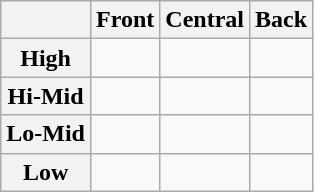<table class="wikitable" style="text-align: center">
<tr>
<th></th>
<th>Front</th>
<th>Central</th>
<th>Back</th>
</tr>
<tr>
<th>High</th>
<td> </td>
<td> </td>
<td> </td>
</tr>
<tr>
<th>Hi-Mid</th>
<td> </td>
<td> </td>
<td> </td>
</tr>
<tr>
<th>Lo-Mid</th>
<td></td>
<td></td>
<td></td>
</tr>
<tr>
<th>Low</th>
<td></td>
<td> </td>
<td></td>
</tr>
</table>
